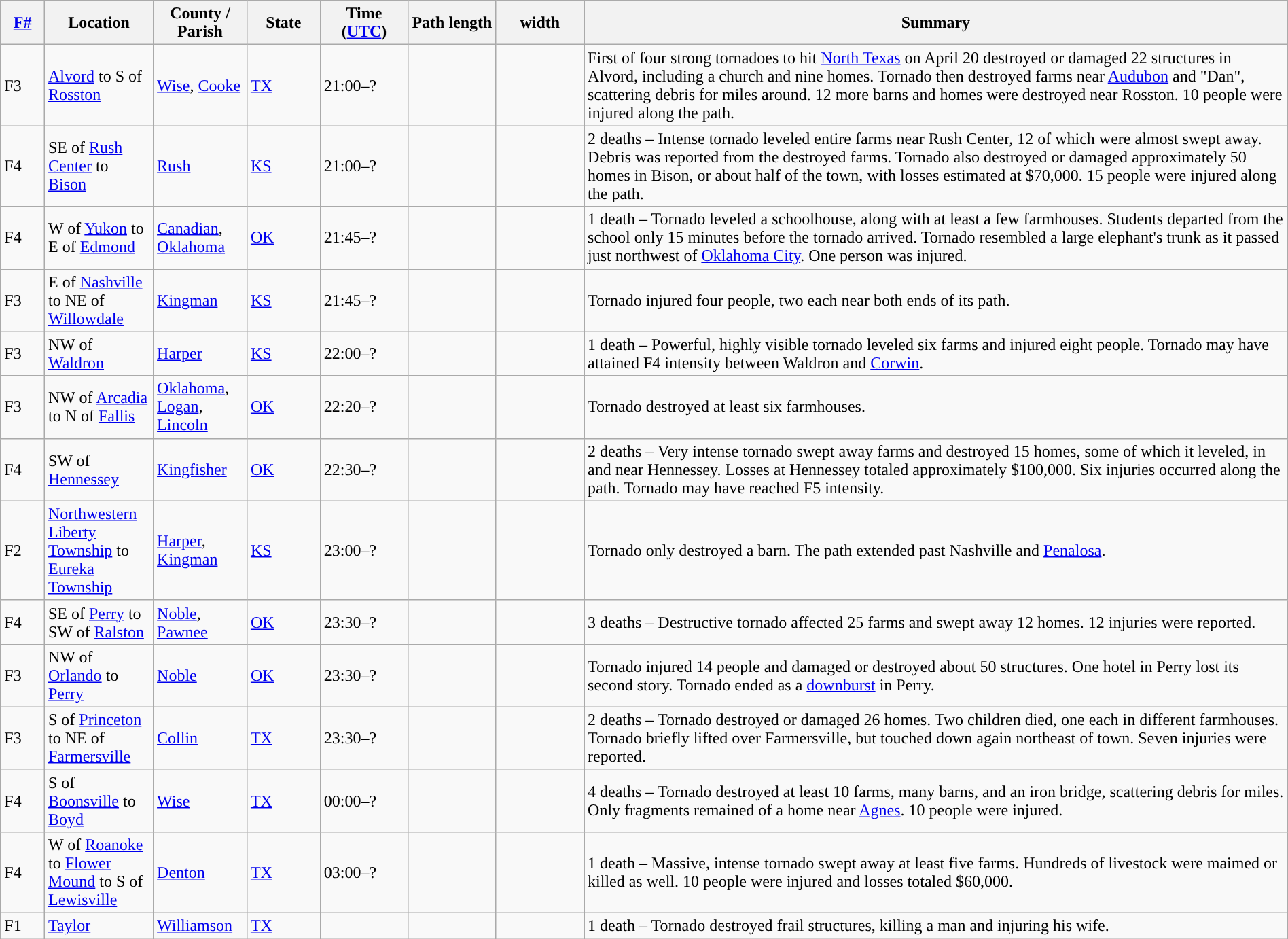<table class="wikitable sortable" style="width:100%;">
<tr>
<th scope="col"  style="width:3%; text-align:center;"><a href='#'>F#</a></th>
<th scope="col"  style="width:7%; text-align:center;" class="unsortable">Location</th>
<th scope="col"  style="width:6%; text-align:center;" class="unsortable">County / Parish</th>
<th scope="col"  style="width:5%; text-align:center;">State</th>
<th scope="col"  style="width:6%; text-align:center;">Time (<a href='#'>UTC</a>)</th>
<th scope="col"  style="width:6%; text-align:center;">Path length</th>
<th scope="col"  style="width:6%; text-align:center;"> width</th>
<th scope="col" class="unsortable" style="width:48%; text-align:center;">Summary</th>
</tr>
<tr>
<td>F3</td>
<td><a href='#'>Alvord</a> to S of <a href='#'>Rosston</a></td>
<td><a href='#'>Wise</a>, <a href='#'>Cooke</a></td>
<td><a href='#'>TX</a></td>
<td>21:00–?</td>
<td></td>
<td></td>
<td>First of four strong tornadoes to hit <a href='#'>North Texas</a> on April 20 destroyed or damaged 22 structures in Alvord, including a church and nine homes. Tornado then destroyed farms near <a href='#'>Audubon</a> and "Dan", scattering debris for miles around. 12 more barns and homes were destroyed near Rosston. 10 people were injured along the path.</td>
</tr>
<tr>
<td>F4</td>
<td>SE of <a href='#'>Rush Center</a> to <a href='#'>Bison</a></td>
<td><a href='#'>Rush</a></td>
<td><a href='#'>KS</a></td>
<td>21:00–?</td>
<td></td>
<td></td>
<td>2 deaths – Intense tornado leveled entire farms near Rush Center, 12 of which were almost swept away. Debris was reported  from the destroyed farms. Tornado also destroyed or damaged approximately 50 homes in Bison, or about half of the town, with losses estimated at $70,000. 15 people were injured along the path.</td>
</tr>
<tr>
<td>F4</td>
<td>W of <a href='#'>Yukon</a> to E of <a href='#'>Edmond</a></td>
<td><a href='#'>Canadian</a>, <a href='#'>Oklahoma</a></td>
<td><a href='#'>OK</a></td>
<td>21:45–?</td>
<td></td>
<td></td>
<td>1 death – Tornado leveled a schoolhouse, along with at least a few farmhouses. Students departed from the school only 15 minutes before the tornado arrived. Tornado resembled a large elephant's trunk as it passed just  northwest of <a href='#'>Oklahoma City</a>. One person was injured.</td>
</tr>
<tr>
<td>F3</td>
<td>E of <a href='#'>Nashville</a> to NE of <a href='#'>Willowdale</a></td>
<td><a href='#'>Kingman</a></td>
<td><a href='#'>KS</a></td>
<td>21:45–?</td>
<td></td>
<td></td>
<td>Tornado injured four people, two each near both ends of its path.</td>
</tr>
<tr>
<td>F3</td>
<td>NW of <a href='#'>Waldron</a></td>
<td><a href='#'>Harper</a></td>
<td><a href='#'>KS</a></td>
<td>22:00–?</td>
<td></td>
<td></td>
<td>1 death – Powerful, highly visible tornado leveled six farms and injured eight people. Tornado may have attained F4 intensity between Waldron and <a href='#'>Corwin</a>.</td>
</tr>
<tr>
<td>F3</td>
<td>NW of <a href='#'>Arcadia</a> to N of <a href='#'>Fallis</a></td>
<td><a href='#'>Oklahoma</a>, <a href='#'>Logan</a>, <a href='#'>Lincoln</a></td>
<td><a href='#'>OK</a></td>
<td>22:20–?</td>
<td></td>
<td></td>
<td>Tornado destroyed at least six farmhouses.</td>
</tr>
<tr>
<td>F4</td>
<td>SW of <a href='#'>Hennessey</a></td>
<td><a href='#'>Kingfisher</a></td>
<td><a href='#'>OK</a></td>
<td>22:30–?</td>
<td></td>
<td></td>
<td>2 deaths – Very intense tornado swept away farms and destroyed 15 homes, some of which it leveled, in and near Hennessey. Losses at Hennessey totaled approximately $100,000. Six injuries occurred along the path. Tornado may have reached F5 intensity.</td>
</tr>
<tr>
<td>F2</td>
<td><a href='#'>Northwestern Liberty Township</a> to <a href='#'>Eureka Township</a></td>
<td><a href='#'>Harper</a>, <a href='#'>Kingman</a></td>
<td><a href='#'>KS</a></td>
<td>23:00–?</td>
<td></td>
<td></td>
<td>Tornado only destroyed a barn. The path extended past Nashville and <a href='#'>Penalosa</a>.</td>
</tr>
<tr>
<td>F4</td>
<td>SE of <a href='#'>Perry</a> to SW of <a href='#'>Ralston</a></td>
<td><a href='#'>Noble</a>, <a href='#'>Pawnee</a></td>
<td><a href='#'>OK</a></td>
<td>23:30–?</td>
<td></td>
<td></td>
<td>3 deaths – Destructive tornado affected 25 farms and swept away 12 homes. 12 injuries were reported.</td>
</tr>
<tr>
<td>F3</td>
<td>NW of <a href='#'>Orlando</a> to <a href='#'>Perry</a></td>
<td><a href='#'>Noble</a></td>
<td><a href='#'>OK</a></td>
<td>23:30–?</td>
<td></td>
<td></td>
<td>Tornado injured 14 people and damaged or destroyed about 50 structures. One hotel in Perry lost its second story. Tornado ended as a <a href='#'>downburst</a> in Perry.</td>
</tr>
<tr>
<td>F3</td>
<td>S of <a href='#'>Princeton</a> to NE of <a href='#'>Farmersville</a></td>
<td><a href='#'>Collin</a></td>
<td><a href='#'>TX</a></td>
<td>23:30–?</td>
<td></td>
<td></td>
<td>2 deaths – Tornado destroyed or damaged 26 homes. Two children died, one each in different farmhouses. Tornado briefly lifted over Farmersville, but touched down again northeast of town. Seven injuries were reported.</td>
</tr>
<tr>
<td>F4</td>
<td>S of <a href='#'>Boonsville</a> to <a href='#'>Boyd</a></td>
<td><a href='#'>Wise</a></td>
<td><a href='#'>TX</a></td>
<td>00:00–?</td>
<td></td>
<td></td>
<td>4 deaths – Tornado destroyed at least 10 farms, many barns, and an iron bridge, scattering debris for miles. Only fragments remained of a home near <a href='#'>Agnes</a>. 10 people were injured.</td>
</tr>
<tr>
<td>F4</td>
<td>W of <a href='#'>Roanoke</a> to <a href='#'>Flower Mound</a> to S of <a href='#'>Lewisville</a></td>
<td><a href='#'>Denton</a></td>
<td><a href='#'>TX</a></td>
<td>03:00–?</td>
<td></td>
<td></td>
<td>1 death – Massive, intense tornado swept away at least five farms. Hundreds of livestock were maimed or killed as well. 10 people were injured and losses totaled $60,000.</td>
</tr>
<tr>
<td>F1</td>
<td><a href='#'>Taylor</a></td>
<td><a href='#'>Williamson</a></td>
<td><a href='#'>TX</a></td>
<td></td>
<td></td>
<td></td>
<td>1 death – Tornado destroyed frail structures, killing a man and injuring his wife.</td>
</tr>
</table>
